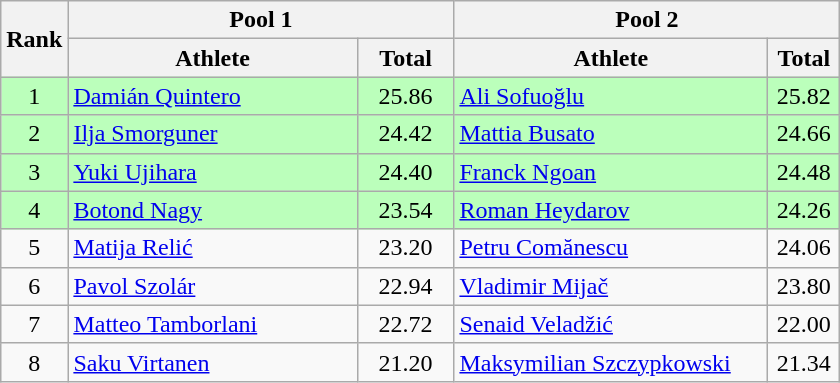<table class="wikitable" style="text-align:center;">
<tr>
<th rowspan=2>Rank</th>
<th colspan=2 width=250>Pool 1</th>
<th colspan=2 width=250>Pool 2</th>
</tr>
<tr>
<th>Athlete</th>
<th>Total</th>
<th>Athlete</th>
<th>Total</th>
</tr>
<tr bgcolor=bbffbb>
<td>1</td>
<td align=left> <a href='#'>Damián Quintero</a></td>
<td>25.86</td>
<td align=left> <a href='#'>Ali Sofuoğlu</a></td>
<td>25.82</td>
</tr>
<tr bgcolor=bbffbb>
<td>2</td>
<td align=left> <a href='#'>Ilja Smorguner</a></td>
<td>24.42</td>
<td align=left> <a href='#'>Mattia Busato</a></td>
<td>24.66</td>
</tr>
<tr bgcolor=bbffbb>
<td>3</td>
<td align=left> <a href='#'>Yuki Ujihara</a></td>
<td>24.40</td>
<td align=left> <a href='#'>Franck Ngoan</a></td>
<td>24.48</td>
</tr>
<tr bgcolor=bbffbb>
<td>4</td>
<td align=left> <a href='#'>Botond Nagy</a></td>
<td>23.54</td>
<td align=left> <a href='#'>Roman Heydarov</a></td>
<td>24.26</td>
</tr>
<tr>
<td>5</td>
<td align=left> <a href='#'>Matija Relić</a></td>
<td>23.20</td>
<td align=left> <a href='#'>Petru Comănescu</a></td>
<td>24.06</td>
</tr>
<tr>
<td>6</td>
<td align=left> <a href='#'>Pavol Szolár</a></td>
<td>22.94</td>
<td align=left> <a href='#'>Vladimir Mijač</a></td>
<td>23.80</td>
</tr>
<tr>
<td>7</td>
<td align=left> <a href='#'>Matteo Tamborlani</a></td>
<td>22.72</td>
<td align=left> <a href='#'>Senaid Veladžić</a></td>
<td>22.00</td>
</tr>
<tr>
<td>8</td>
<td align=left> <a href='#'>Saku Virtanen</a></td>
<td>21.20</td>
<td align=left> <a href='#'>Maksymilian Szczypkowski</a></td>
<td>21.34</td>
</tr>
</table>
